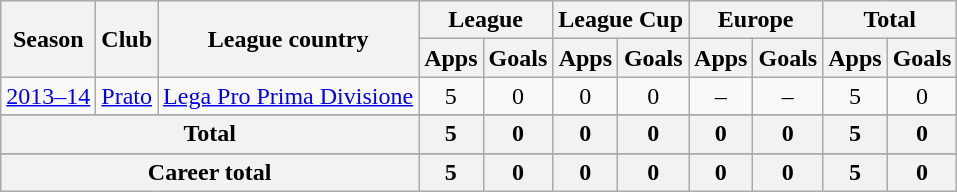<table class="wikitable" style="text-align: center;">
<tr>
<th rowspan="2">Season</th>
<th rowspan="2">Club</th>
<th rowspan="2">League country</th>
<th colspan="2">League</th>
<th colspan="2">League Cup</th>
<th colspan="2">Europe</th>
<th colspan="2">Total</th>
</tr>
<tr>
<th>Apps</th>
<th>Goals</th>
<th>Apps</th>
<th>Goals</th>
<th>Apps</th>
<th>Goals</th>
<th>Apps</th>
<th>Goals</th>
</tr>
<tr>
<td><a href='#'>2013–14</a></td>
<td valign="center"><a href='#'>Prato</a></td>
<td><a href='#'>Lega Pro Prima Divisione</a></td>
<td>5</td>
<td>0</td>
<td>0</td>
<td>0</td>
<td>–</td>
<td>–</td>
<td>5</td>
<td>0</td>
</tr>
<tr>
</tr>
<tr>
<th colspan="3" valign="center">Total</th>
<th>5</th>
<th>0</th>
<th>0</th>
<th>0</th>
<th>0</th>
<th>0</th>
<th>5</th>
<th>0</th>
</tr>
<tr>
</tr>
<tr>
<th colspan="3">Career total</th>
<th>5</th>
<th>0</th>
<th>0</th>
<th>0</th>
<th>0</th>
<th>0</th>
<th>5</th>
<th>0</th>
</tr>
</table>
